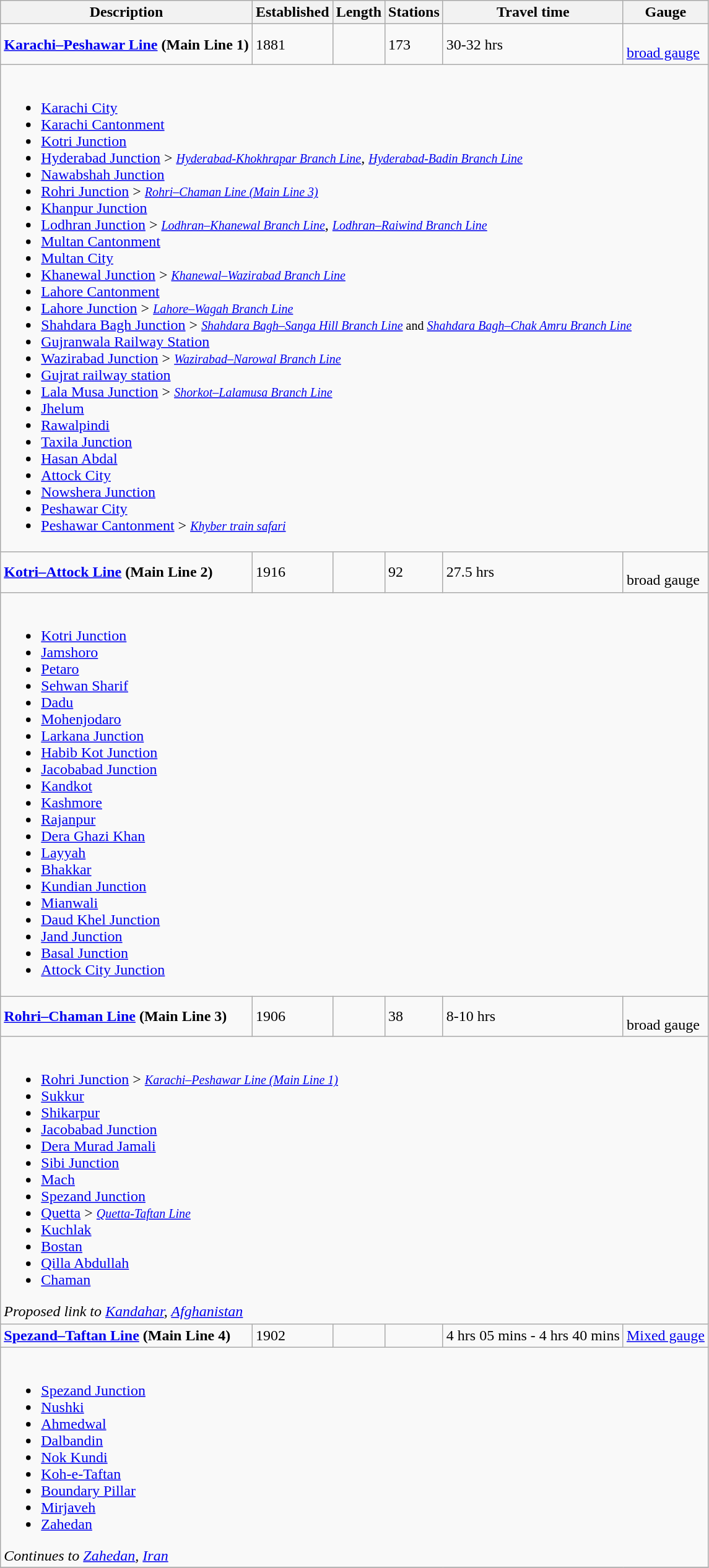<table class="wikitable">
<tr>
<th>Description</th>
<th>Established</th>
<th>Length</th>
<th>Stations</th>
<th>Travel time</th>
<th>Gauge</th>
</tr>
<tr>
<td> <strong><a href='#'>Karachi–Peshawar Line</a> (Main Line 1)</strong> </td>
<td>1881</td>
<td></td>
<td>173</td>
<td>30-32 hrs</td>
<td><br><a href='#'>broad gauge</a></td>
</tr>
<tr>
<td colspan="6"><br><ul><li><a href='#'>Karachi City</a></li><li><a href='#'>Karachi Cantonment</a></li><li><a href='#'>Kotri Junction</a></li><li><a href='#'>Hyderabad Junction</a> > <small><em><a href='#'>Hyderabad-Khokhrapar Branch Line</a></em></small>, <small><em><a href='#'>Hyderabad-Badin Branch Line</a></em></small></li><li><a href='#'>Nawabshah Junction</a></li><li><a href='#'>Rohri Junction</a> > <small><em><a href='#'>Rohri–Chaman Line (Main Line 3)</a></em></small></li><li><a href='#'>Khanpur Junction</a></li><li><a href='#'>Lodhran Junction</a> > <small> <em><a href='#'>Lodhran–Khanewal Branch Line</a></em></small>, <small> <em><a href='#'>Lodhran–Raiwind Branch Line</a></em></small></li><li><a href='#'>Multan Cantonment</a></li><li><a href='#'>Multan City</a></li><li><a href='#'>Khanewal Junction</a> > <small><em><a href='#'>Khanewal–Wazirabad Branch Line</a></em></small></li><li><a href='#'>Lahore Cantonment</a></li><li><a href='#'>Lahore Junction</a> > <small><em><a href='#'>Lahore–Wagah Branch Line</a></em></small></li><li><a href='#'>Shahdara Bagh Junction</a> > <small><em><a href='#'>Shahdara Bagh–Sanga Hill Branch Line</a></em> and <em><a href='#'>Shahdara Bagh–Chak Amru Branch Line</a></em></small></li><li><a href='#'>Gujranwala Railway Station</a></li><li><a href='#'>Wazirabad Junction</a> > <small><em><a href='#'>Wazirabad–Narowal Branch Line</a></em></small></li><li><a href='#'>Gujrat railway station</a></li><li><a href='#'>Lala Musa Junction</a> > <small><em><a href='#'>Shorkot–Lalamusa Branch Line</a></em></small></li><li><a href='#'>Jhelum</a></li><li><a href='#'>Rawalpindi</a></li><li><a href='#'>Taxila Junction</a></li><li><a href='#'>Hasan Abdal</a></li><li><a href='#'>Attock City</a></li><li><a href='#'>Nowshera Junction</a></li><li><a href='#'>Peshawar City</a></li><li><a href='#'>Peshawar Cantonment</a> > <small><em><a href='#'>Khyber train safari</a></em></small></li></ul></td>
</tr>
<tr>
<td>  <strong><a href='#'>Kotri–Attock Line</a> (Main Line 2)</strong> </td>
<td>1916</td>
<td></td>
<td>92</td>
<td>27.5 hrs</td>
<td><br>broad gauge</td>
</tr>
<tr>
<td colspan="6"><br><ul><li><a href='#'>Kotri Junction</a></li><li><a href='#'>Jamshoro</a></li><li><a href='#'>Petaro</a></li><li><a href='#'>Sehwan Sharif</a></li><li><a href='#'>Dadu</a></li><li><a href='#'>Mohenjodaro</a></li><li><a href='#'>Larkana Junction</a></li><li><a href='#'>Habib Kot Junction</a></li><li><a href='#'>Jacobabad Junction</a></li><li><a href='#'>Kandkot</a></li><li><a href='#'>Kashmore</a></li><li><a href='#'>Rajanpur</a></li><li><a href='#'>Dera Ghazi Khan</a></li><li><a href='#'>Layyah</a></li><li><a href='#'>Bhakkar</a></li><li><a href='#'>Kundian Junction</a></li><li><a href='#'>Mianwali</a></li><li><a href='#'>Daud Khel Junction</a></li><li><a href='#'>Jand Junction</a></li><li><a href='#'>Basal Junction</a></li><li><a href='#'>Attock City Junction</a></li></ul></td>
</tr>
<tr>
<td>  <strong><a href='#'>Rohri–Chaman Line</a> (Main Line 3)</strong></td>
<td>1906</td>
<td></td>
<td>38</td>
<td>8-10 hrs</td>
<td><br>broad gauge</td>
</tr>
<tr>
<td colspan="6"><br><ul><li><a href='#'>Rohri Junction</a> > <small><em><a href='#'>Karachi–Peshawar Line (Main Line 1)</a></em></small></li><li><a href='#'>Sukkur</a></li><li><a href='#'>Shikarpur</a></li><li><a href='#'>Jacobabad Junction</a></li><li><a href='#'>Dera Murad Jamali</a></li><li><a href='#'>Sibi Junction</a></li><li><a href='#'>Mach</a></li><li><a href='#'>Spezand Junction</a></li><li><a href='#'>Quetta</a> > <small><em><a href='#'>Quetta-Taftan Line</a></em></small></li><li><a href='#'>Kuchlak</a></li><li><a href='#'>Bostan</a></li><li><a href='#'>Qilla Abdullah</a></li><li><a href='#'>Chaman</a></li></ul> <em>Proposed link to <a href='#'>Kandahar</a>, <a href='#'>Afghanistan</a></em></td>
</tr>
<tr>
<td>  <strong><a href='#'>Spezand–Taftan Line</a> (Main Line 4)</strong></td>
<td>1902</td>
<td></td>
<td></td>
<td>4 hrs 05 mins - 4 hrs 40 mins</td>
<td><a href='#'>Mixed gauge</a></td>
</tr>
<tr>
<td colspan="6"><br><ul><li><a href='#'>Spezand Junction</a></li><li><a href='#'>Nushki</a></li><li><a href='#'>Ahmedwal</a></li><li><a href='#'>Dalbandin</a></li><li><a href='#'>Nok Kundi</a></li><li><a href='#'>Koh-e-Taftan</a></li><li><a href='#'>Boundary Pillar</a></li><li><a href='#'>Mirjaveh</a></li><li><a href='#'>Zahedan</a></li></ul> <em>Continues to <a href='#'>Zahedan</a>, <a href='#'>Iran</a></em></td>
</tr>
<tr>
</tr>
</table>
